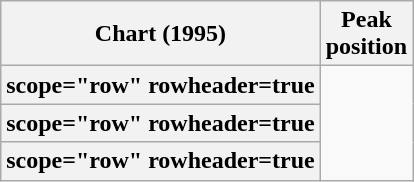<table class="wikitable sortable plainrowheaders">
<tr>
<th>Chart (1995)</th>
<th>Peak<br>position</th>
</tr>
<tr>
<th>scope="row" rowheader=true</th>
</tr>
<tr>
<th>scope="row" rowheader=true</th>
</tr>
<tr>
<th>scope="row" rowheader=true</th>
</tr>
</table>
